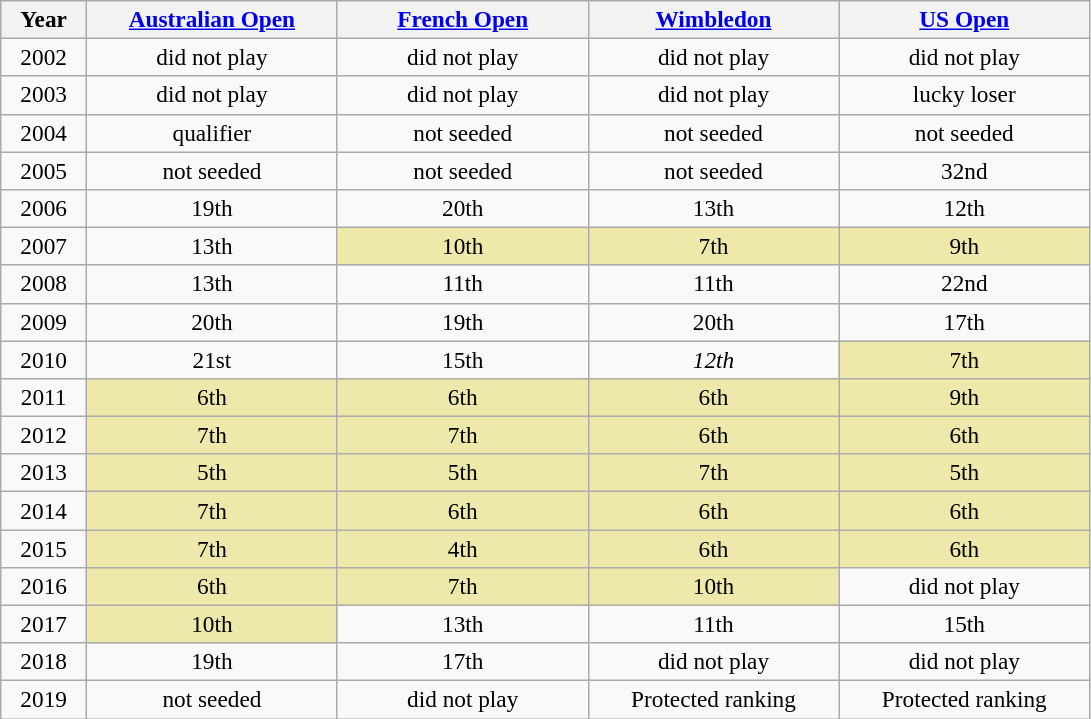<table class=wikitable style=text-align:center;font-size:97%>
<tr>
<th width=50>Year</th>
<th width=160><a href='#'>Australian Open</a></th>
<th width=160><a href='#'>French Open</a></th>
<th width=160><a href='#'>Wimbledon</a></th>
<th width=160><a href='#'>US Open</a></th>
</tr>
<tr>
<td>2002</td>
<td>did not play</td>
<td>did not play</td>
<td>did not play</td>
<td>did not play</td>
</tr>
<tr>
<td>2003</td>
<td>did not play</td>
<td>did not play</td>
<td>did not play</td>
<td>lucky loser</td>
</tr>
<tr>
<td>2004</td>
<td>qualifier</td>
<td>not seeded</td>
<td>not seeded</td>
<td>not seeded</td>
</tr>
<tr>
<td>2005</td>
<td>not seeded</td>
<td>not seeded</td>
<td>not seeded</td>
<td>32nd</td>
</tr>
<tr>
<td>2006</td>
<td>19th</td>
<td>20th</td>
<td>13th</td>
<td>12th</td>
</tr>
<tr>
<td>2007</td>
<td>13th</td>
<td bgcolor=eee8aa>10th</td>
<td bgcolor=eee8aa>7th</td>
<td bgcolor=eee8aa>9th</td>
</tr>
<tr>
<td>2008</td>
<td>13th</td>
<td>11th</td>
<td>11th</td>
<td>22nd</td>
</tr>
<tr>
<td>2009</td>
<td>20th</td>
<td>19th</td>
<td>20th</td>
<td>17th</td>
</tr>
<tr>
<td>2010</td>
<td>21st</td>
<td>15th</td>
<td><em>12th</em></td>
<td style="background:#eee8aa;">7th</td>
</tr>
<tr>
<td>2011</td>
<td bgcolor=eee8aa>6th</td>
<td bgcolor=eee8aa>6th</td>
<td bgcolor=eee8aa>6th</td>
<td bgcolor=eee8aa>9th</td>
</tr>
<tr>
<td>2012</td>
<td bgcolor=eee8aa>7th</td>
<td bgcolor=eee8aa>7th</td>
<td bgcolor=eee8aa>6th</td>
<td bgcolor=eee8aa>6th</td>
</tr>
<tr>
<td>2013</td>
<td bgcolor=eee8aa>5th</td>
<td bgcolor=eee8aa>5th</td>
<td bgcolor=eee8aa>7th</td>
<td bgcolor=eee8aa>5th</td>
</tr>
<tr>
<td>2014</td>
<td bgcolor=eee8aa>7th</td>
<td bgcolor=eee8aa>6th</td>
<td bgcolor=eee8aa>6th</td>
<td bgcolor=eee8aa>6th</td>
</tr>
<tr>
<td>2015</td>
<td bgcolor=eee8aa>7th</td>
<td bgcolor=eee8aa>4th</td>
<td bgcolor=eee8aa>6th</td>
<td bgcolor=eee8aa>6th</td>
</tr>
<tr>
<td>2016</td>
<td bgcolor=eee8aa>6th</td>
<td bgcolor=eee8aa>7th</td>
<td bgcolor=eee8aa>10th</td>
<td>did not play</td>
</tr>
<tr>
<td>2017</td>
<td bgcolor=eee8aa>10th</td>
<td>13th</td>
<td>11th</td>
<td>15th</td>
</tr>
<tr>
<td>2018</td>
<td>19th</td>
<td>17th</td>
<td>did not play</td>
<td>did not play</td>
</tr>
<tr>
<td>2019</td>
<td>not seeded</td>
<td>did not play</td>
<td>Protected ranking</td>
<td>Protected ranking</td>
</tr>
</table>
